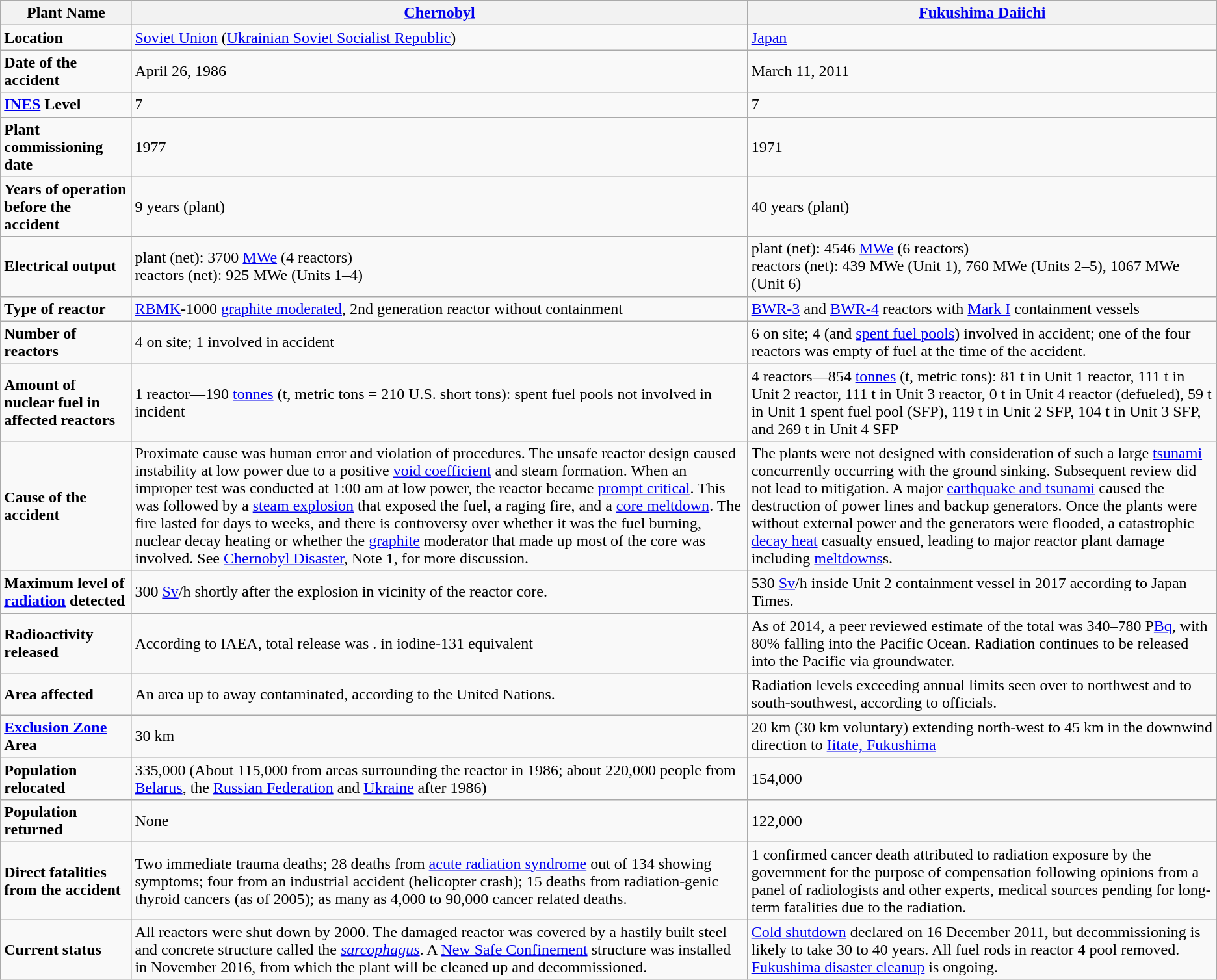<table class="wikitable">
<tr>
<th>Plant Name</th>
<th><a href='#'>Chernobyl</a><br></th>
<th><a href='#'>Fukushima Daiichi</a><br></th>
</tr>
<tr>
<td><strong>Location</strong></td>
<td><a href='#'>Soviet Union</a> (<a href='#'>Ukrainian Soviet Socialist Republic</a>) </td>
<td><a href='#'>Japan</a> </td>
</tr>
<tr>
<td><strong>Date of the accident</strong></td>
<td>April 26, 1986</td>
<td>March 11, 2011</td>
</tr>
<tr>
<td><strong><a href='#'>INES</a> Level</strong></td>
<td>7</td>
<td>7</td>
</tr>
<tr>
<td><strong>Plant commissioning date</strong></td>
<td>1977</td>
<td>1971</td>
</tr>
<tr>
<td><strong>Years of operation before the accident</strong></td>
<td>9 years (plant)<br></td>
<td>40 years (plant)<br></td>
</tr>
<tr>
<td><strong>Electrical output</strong></td>
<td>plant (net): 3700 <a href='#'>MWe</a> (4 reactors)<br>reactors (net): 925 MWe (Units 1–4)</td>
<td>plant (net): 4546 <a href='#'>MWe</a> (6 reactors)<br>reactors (net): 439 MWe (Unit 1), 760 MWe (Units 2–5), 1067 MWe (Unit 6)</td>
</tr>
<tr>
<td><strong>Type of reactor</strong></td>
<td><a href='#'>RBMK</a>-1000 <a href='#'>graphite moderated</a>, 2nd generation reactor without containment</td>
<td><a href='#'>BWR-3</a> and <a href='#'>BWR-4</a> reactors with <a href='#'>Mark I</a> containment vessels</td>
</tr>
<tr>
<td><strong>Number of reactors</strong></td>
<td>4 on site; 1 involved in accident</td>
<td>6 on site; 4 (and <a href='#'>spent fuel pools</a>) involved in accident; one of the four reactors was empty of fuel at the time of the accident.</td>
</tr>
<tr>
<td><strong>Amount of nuclear fuel in affected reactors</strong></td>
<td>1 reactor—190 <a href='#'>tonnes</a> (t, metric tons = 210 U.S. short tons): spent fuel pools not involved in incident</td>
<td>4 reactors—854 <a href='#'>tonnes</a> (t, metric tons): 81 t in Unit 1 reactor, 111 t in Unit 2 reactor, 111 t in Unit 3 reactor, 0 t in Unit 4 reactor (defueled), 59 t in Unit 1 spent fuel pool (SFP), 119 t in Unit 2 SFP, 104 t in Unit 3 SFP, and 269 t in Unit 4 SFP</td>
</tr>
<tr>
<td><strong>Cause of the accident</strong></td>
<td>Proximate cause was human error and violation of procedures. The unsafe reactor design caused instability at low power due to a positive <a href='#'>void coefficient</a> and steam formation. When an improper test was conducted at 1:00 am at low power, the reactor became <a href='#'>prompt critical</a>. This was followed by a <a href='#'>steam explosion</a> that exposed the fuel, a raging fire, and a <a href='#'>core meltdown</a>. The fire lasted for days to weeks, and there is controversy over whether it was the fuel burning, nuclear decay heating or whether the <a href='#'>graphite</a> moderator that made up most of the core was involved.  See <a href='#'>Chernobyl Disaster</a>, Note 1, for more discussion.</td>
<td>The plants were not designed with consideration of such a large <a href='#'>tsunami</a> concurrently occurring with the ground sinking. Subsequent review did not lead to mitigation. A major <a href='#'>earthquake and tsunami</a> caused the destruction of power lines and backup generators. Once the plants were without external power and the generators were flooded, a catastrophic <a href='#'>decay heat</a> casualty ensued, leading to major reactor plant damage including <a href='#'>meltdowns</a>s.</td>
</tr>
<tr>
<td><strong>Maximum level of <a href='#'>radiation</a> detected</strong></td>
<td>300 <a href='#'>Sv</a>/h shortly after the explosion in vicinity of the reactor core.</td>
<td>530 <a href='#'>Sv</a>/h inside Unit 2 containment vessel in 2017 according to Japan Times.</td>
</tr>
<tr>
<td><strong>Radioactivity released</strong></td>
<td>According to IAEA, total release was .  in iodine-131 equivalent </td>
<td>As of 2014, a peer reviewed estimate of the total was 340–780 P<a href='#'>Bq</a>, with 80% falling into the Pacific Ocean. Radiation continues to be released into the Pacific via groundwater.</td>
</tr>
<tr>
<td><strong>Area affected</strong></td>
<td>An area up to  away contaminated, according to the United Nations.</td>
<td>Radiation levels exceeding annual limits seen over  to northwest and  to south-southwest, according to officials.</td>
</tr>
<tr>
<td><strong><a href='#'>Exclusion Zone</a> Area</strong></td>
<td>30 km</td>
<td>20 km (30 km voluntary) extending north-west to 45 km in the downwind direction to <a href='#'>Iitate, Fukushima</a></td>
</tr>
<tr>
<td><strong>Population relocated</strong></td>
<td>335,000 (About 115,000 from areas surrounding the reactor in 1986; about 220,000 people from <a href='#'>Belarus</a>, the <a href='#'>Russian Federation</a> and <a href='#'>Ukraine</a> after 1986)</td>
<td>154,000</td>
</tr>
<tr>
<td><strong>Population returned</strong></td>
<td>None</td>
<td>122,000</td>
</tr>
<tr>
<td><strong>Direct fatalities from the accident</strong></td>
<td>Two immediate trauma deaths; 28 deaths from <a href='#'>acute radiation syndrome</a> out of 134 showing symptoms; four from an industrial accident (helicopter crash); 15 deaths from radiation-genic thyroid cancers (as of 2005); as many as 4,000 to 90,000 cancer related deaths.</td>
<td>1 confirmed cancer death attributed to radiation exposure by the government for the purpose of compensation following opinions from a panel of radiologists and other experts, medical sources pending for long-term fatalities due to the radiation.</td>
</tr>
<tr>
<td><strong>Current status</strong></td>
<td>All reactors were shut down by 2000. The damaged reactor was covered by a hastily built steel and concrete structure called the <em><a href='#'>sarcophagus</a></em>. A <a href='#'>New Safe Confinement</a> structure was installed in November 2016, from which the plant will be cleaned up and decommissioned.</td>
<td><a href='#'>Cold shutdown</a> declared on 16 December 2011, but decommissioning is likely to take 30 to 40 years. All fuel rods in reactor 4 pool removed. <a href='#'>Fukushima disaster cleanup</a> is ongoing.</td>
</tr>
</table>
